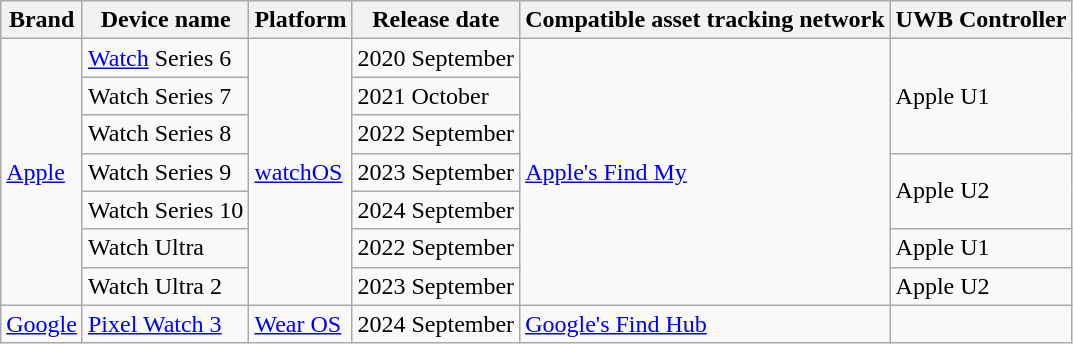<table class="wikitable sortable">
<tr>
<th>Brand</th>
<th>Device name</th>
<th>Platform</th>
<th>Release date</th>
<th>Compatible asset tracking network</th>
<th>UWB Controller</th>
</tr>
<tr>
<td rowspan="7"><a href='#'>Apple</a></td>
<td><a href='#'>Watch</a> Series 6</td>
<td rowspan="7"><a href='#'>watchOS</a></td>
<td>2020 September</td>
<td rowspan="7"><a href='#'>Apple's Find My</a></td>
<td rowspan="3">Apple U1</td>
</tr>
<tr>
<td>Watch Series 7</td>
<td>2021 October</td>
</tr>
<tr>
<td>Watch Series 8</td>
<td>2022 September</td>
</tr>
<tr>
<td>Watch Series 9</td>
<td>2023 September</td>
<td rowspan="2">Apple U2</td>
</tr>
<tr>
<td>Watch Series 10</td>
<td>2024 September</td>
</tr>
<tr>
<td>Watch Ultra</td>
<td>2022 September</td>
<td>Apple U1</td>
</tr>
<tr>
<td>Watch Ultra 2</td>
<td>2023 September</td>
<td>Apple U2</td>
</tr>
<tr>
<td><a href='#'>Google</a></td>
<td><a href='#'>Pixel Watch 3</a></td>
<td><a href='#'>Wear OS</a></td>
<td>2024 September</td>
<td><a href='#'>Google's Find Hub</a></td>
<td></td>
</tr>
</table>
